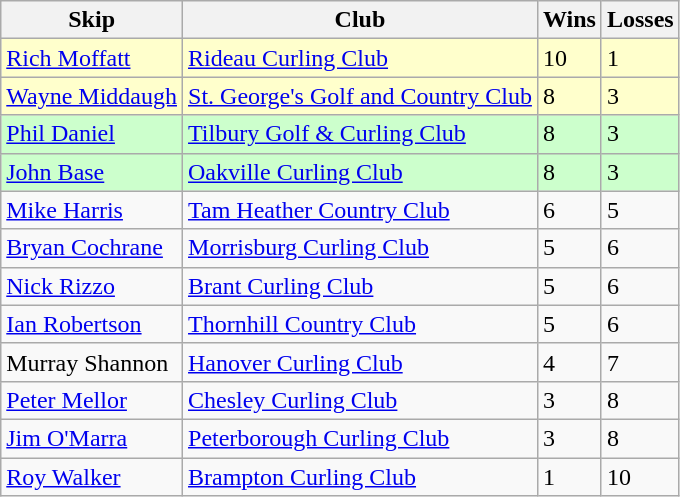<table class="wikitable">
<tr>
<th>Skip</th>
<th>Club</th>
<th>Wins</th>
<th>Losses</th>
</tr>
<tr bgcolor=#ffffcc>
<td><a href='#'>Rich Moffatt</a></td>
<td><a href='#'>Rideau Curling Club</a></td>
<td>10</td>
<td>1</td>
</tr>
<tr bgcolor=#ffffcc>
<td><a href='#'>Wayne Middaugh</a></td>
<td><a href='#'>St. George's Golf and Country Club</a></td>
<td>8</td>
<td>3</td>
</tr>
<tr bgcolor=#ccffcc>
<td><a href='#'>Phil Daniel</a></td>
<td><a href='#'>Tilbury Golf & Curling Club</a></td>
<td>8</td>
<td>3</td>
</tr>
<tr bgcolor=#ccffcc>
<td><a href='#'>John Base</a></td>
<td><a href='#'>Oakville Curling Club</a></td>
<td>8</td>
<td>3</td>
</tr>
<tr>
<td><a href='#'>Mike Harris</a></td>
<td><a href='#'>Tam Heather Country Club</a></td>
<td>6</td>
<td>5</td>
</tr>
<tr>
<td><a href='#'>Bryan Cochrane</a></td>
<td><a href='#'>Morrisburg Curling Club</a></td>
<td>5</td>
<td>6</td>
</tr>
<tr>
<td><a href='#'>Nick Rizzo</a></td>
<td><a href='#'>Brant Curling Club</a></td>
<td>5</td>
<td>6</td>
</tr>
<tr>
<td><a href='#'>Ian Robertson</a></td>
<td><a href='#'>Thornhill Country Club</a></td>
<td>5</td>
<td>6</td>
</tr>
<tr>
<td>Murray Shannon</td>
<td><a href='#'>Hanover Curling Club</a></td>
<td>4</td>
<td>7</td>
</tr>
<tr>
<td><a href='#'>Peter Mellor</a></td>
<td><a href='#'>Chesley Curling Club</a></td>
<td>3</td>
<td>8</td>
</tr>
<tr>
<td><a href='#'>Jim O'Marra</a></td>
<td><a href='#'>Peterborough Curling Club</a></td>
<td>3</td>
<td>8</td>
</tr>
<tr>
<td><a href='#'>Roy Walker</a></td>
<td><a href='#'>Brampton Curling Club</a></td>
<td>1</td>
<td>10</td>
</tr>
</table>
